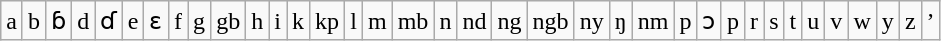<table class="wikitable" style="text-align: center;">
<tr>
<td>a</td>
<td>b</td>
<td>ɓ</td>
<td>d</td>
<td>ɗ</td>
<td>e</td>
<td>ɛ</td>
<td>f</td>
<td>g</td>
<td>gb</td>
<td>h</td>
<td>i</td>
<td>k</td>
<td>kp</td>
<td>l</td>
<td>m</td>
<td>mb</td>
<td>n</td>
<td>nd</td>
<td>ng</td>
<td>ngb</td>
<td>ny</td>
<td>ŋ</td>
<td>nm</td>
<td>p</td>
<td>ɔ</td>
<td>p</td>
<td>r</td>
<td>s</td>
<td>t</td>
<td>u</td>
<td>v</td>
<td>w</td>
<td>y</td>
<td>z</td>
<td>’</td>
</tr>
</table>
